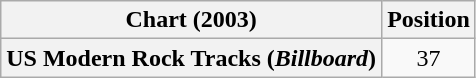<table class="wikitable plainrowheaders" style="text-align:center">
<tr>
<th>Chart (2003)</th>
<th>Position</th>
</tr>
<tr>
<th scope="row">US Modern Rock Tracks (<em>Billboard</em>)</th>
<td>37</td>
</tr>
</table>
